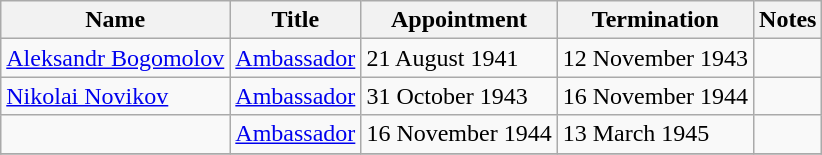<table class="wikitable">
<tr valign="middle">
<th>Name</th>
<th>Title</th>
<th>Appointment</th>
<th>Termination</th>
<th>Notes</th>
</tr>
<tr>
<td><a href='#'>Aleksandr Bogomolov</a></td>
<td><a href='#'>Ambassador</a></td>
<td>21 August 1941</td>
<td>12 November 1943</td>
<td></td>
</tr>
<tr>
<td><a href='#'>Nikolai Novikov</a></td>
<td><a href='#'>Ambassador</a></td>
<td>31 October 1943</td>
<td>16 November 1944</td>
<td></td>
</tr>
<tr>
<td></td>
<td><a href='#'>Ambassador</a></td>
<td>16 November 1944</td>
<td>13 March 1945</td>
<td></td>
</tr>
<tr>
</tr>
</table>
